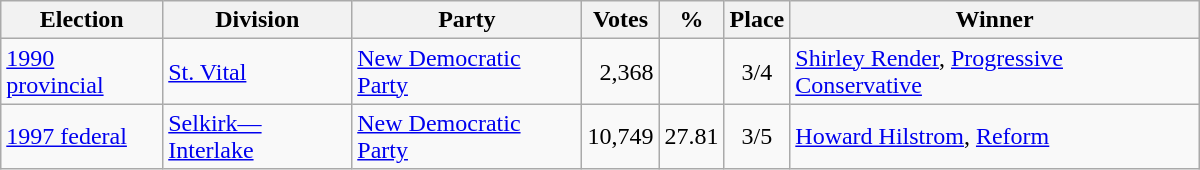<table class="wikitable" width="800">
<tr>
<th align="left">Election</th>
<th align="left">Division</th>
<th align="left">Party</th>
<th align="right">Votes</th>
<th align="right">%</th>
<th align="center">Place</th>
<th align="center">Winner</th>
</tr>
<tr>
<td align="left"><a href='#'>1990 provincial</a></td>
<td align="left"><a href='#'>St. Vital</a></td>
<td align="left"><a href='#'>New Democratic Party</a></td>
<td align="right">2,368</td>
<td align="right"></td>
<td align="center">3/4</td>
<td align="left"><a href='#'>Shirley Render</a>, <a href='#'>Progressive Conservative</a></td>
</tr>
<tr>
<td align="left"><a href='#'>1997 federal</a></td>
<td align="left"><a href='#'>Selkirk—Interlake</a></td>
<td align="left"><a href='#'>New Democratic Party</a></td>
<td align="right">10,749</td>
<td align="right">27.81</td>
<td align="center">3/5</td>
<td align="left"><a href='#'>Howard Hilstrom</a>, <a href='#'>Reform</a></td>
</tr>
</table>
